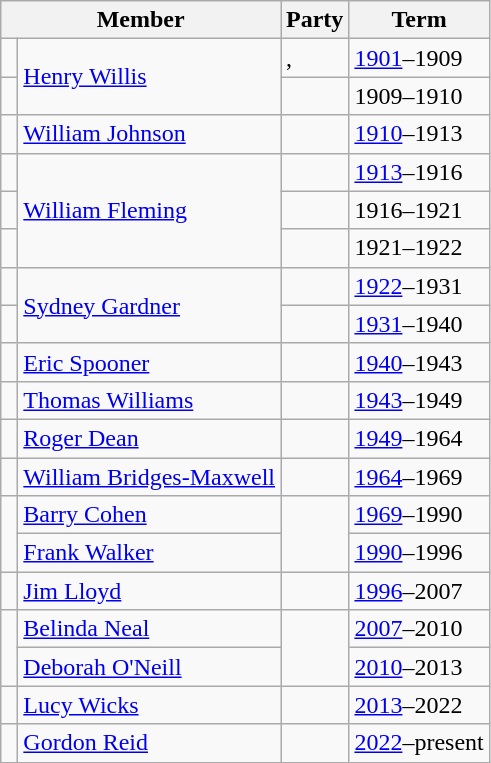<table class="wikitable">
<tr>
<th colspan="2">Member</th>
<th>Party</th>
<th>Term</th>
</tr>
<tr>
<td> </td>
<td rowspan="2"><a href='#'>Henry Willis</a></td>
<td>, </td>
<td><a href='#'>1901</a>–1909</td>
</tr>
<tr>
<td> </td>
<td></td>
<td>1909–1910</td>
</tr>
<tr>
<td> </td>
<td><a href='#'>William Johnson</a></td>
<td></td>
<td><a href='#'>1910</a>–1913</td>
</tr>
<tr>
<td> </td>
<td rowspan="3"><a href='#'>William Fleming</a></td>
<td></td>
<td><a href='#'>1913</a>–1916</td>
</tr>
<tr>
<td> </td>
<td></td>
<td>1916–1921</td>
</tr>
<tr>
<td> </td>
<td></td>
<td>1921–1922</td>
</tr>
<tr>
<td> </td>
<td rowspan="2"><a href='#'>Sydney Gardner</a></td>
<td></td>
<td><a href='#'>1922</a>–1931</td>
</tr>
<tr>
<td> </td>
<td></td>
<td><a href='#'>1931</a>–1940</td>
</tr>
<tr>
<td> </td>
<td><a href='#'>Eric Spooner</a></td>
<td></td>
<td><a href='#'>1940</a>–1943</td>
</tr>
<tr>
<td> </td>
<td><a href='#'>Thomas Williams</a></td>
<td></td>
<td><a href='#'>1943</a>–1949</td>
</tr>
<tr>
<td> </td>
<td><a href='#'>Roger Dean</a></td>
<td></td>
<td><a href='#'>1949</a>–1964</td>
</tr>
<tr>
<td> </td>
<td><a href='#'>William Bridges-Maxwell</a></td>
<td></td>
<td><a href='#'>1964</a>–1969</td>
</tr>
<tr>
<td rowspan=2 > </td>
<td><a href='#'>Barry Cohen</a></td>
<td rowspan=2></td>
<td><a href='#'>1969</a>–1990</td>
</tr>
<tr>
<td><a href='#'>Frank Walker</a></td>
<td><a href='#'>1990</a>–1996</td>
</tr>
<tr>
<td> </td>
<td><a href='#'>Jim Lloyd</a></td>
<td></td>
<td><a href='#'>1996</a>–2007</td>
</tr>
<tr>
<td rowspan=2 > </td>
<td><a href='#'>Belinda Neal</a></td>
<td rowspan=2></td>
<td><a href='#'>2007</a>–2010</td>
</tr>
<tr>
<td><a href='#'>Deborah O'Neill</a></td>
<td><a href='#'>2010</a>–2013</td>
</tr>
<tr>
<td> </td>
<td><a href='#'>Lucy Wicks</a></td>
<td></td>
<td><a href='#'>2013</a>–2022</td>
</tr>
<tr>
<td> </td>
<td><a href='#'>Gordon Reid</a></td>
<td></td>
<td><a href='#'>2022</a>–present</td>
</tr>
</table>
